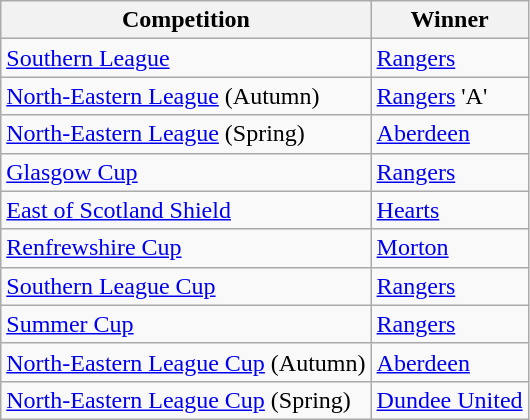<table class="wikitable">
<tr>
<th>Competition</th>
<th>Winner</th>
</tr>
<tr>
<td><a href='#'>Southern League</a></td>
<td><a href='#'>Rangers</a></td>
</tr>
<tr>
<td><a href='#'>North-Eastern League</a> (Autumn)</td>
<td><a href='#'>Rangers</a> 'A'</td>
</tr>
<tr>
<td><a href='#'>North-Eastern League</a> (Spring)</td>
<td><a href='#'>Aberdeen</a></td>
</tr>
<tr>
<td><a href='#'>Glasgow Cup</a></td>
<td><a href='#'>Rangers</a></td>
</tr>
<tr>
<td><a href='#'>East of Scotland Shield</a></td>
<td><a href='#'>Hearts</a></td>
</tr>
<tr>
<td><a href='#'>Renfrewshire Cup</a></td>
<td><a href='#'>Morton</a></td>
</tr>
<tr>
<td><a href='#'>Southern League Cup</a></td>
<td><a href='#'>Rangers</a></td>
</tr>
<tr>
<td><a href='#'>Summer Cup</a></td>
<td><a href='#'>Rangers</a></td>
</tr>
<tr>
<td><a href='#'>North-Eastern League Cup</a> (Autumn)</td>
<td><a href='#'>Aberdeen</a></td>
</tr>
<tr>
<td><a href='#'>North-Eastern League Cup</a> (Spring)</td>
<td><a href='#'>Dundee United</a></td>
</tr>
</table>
